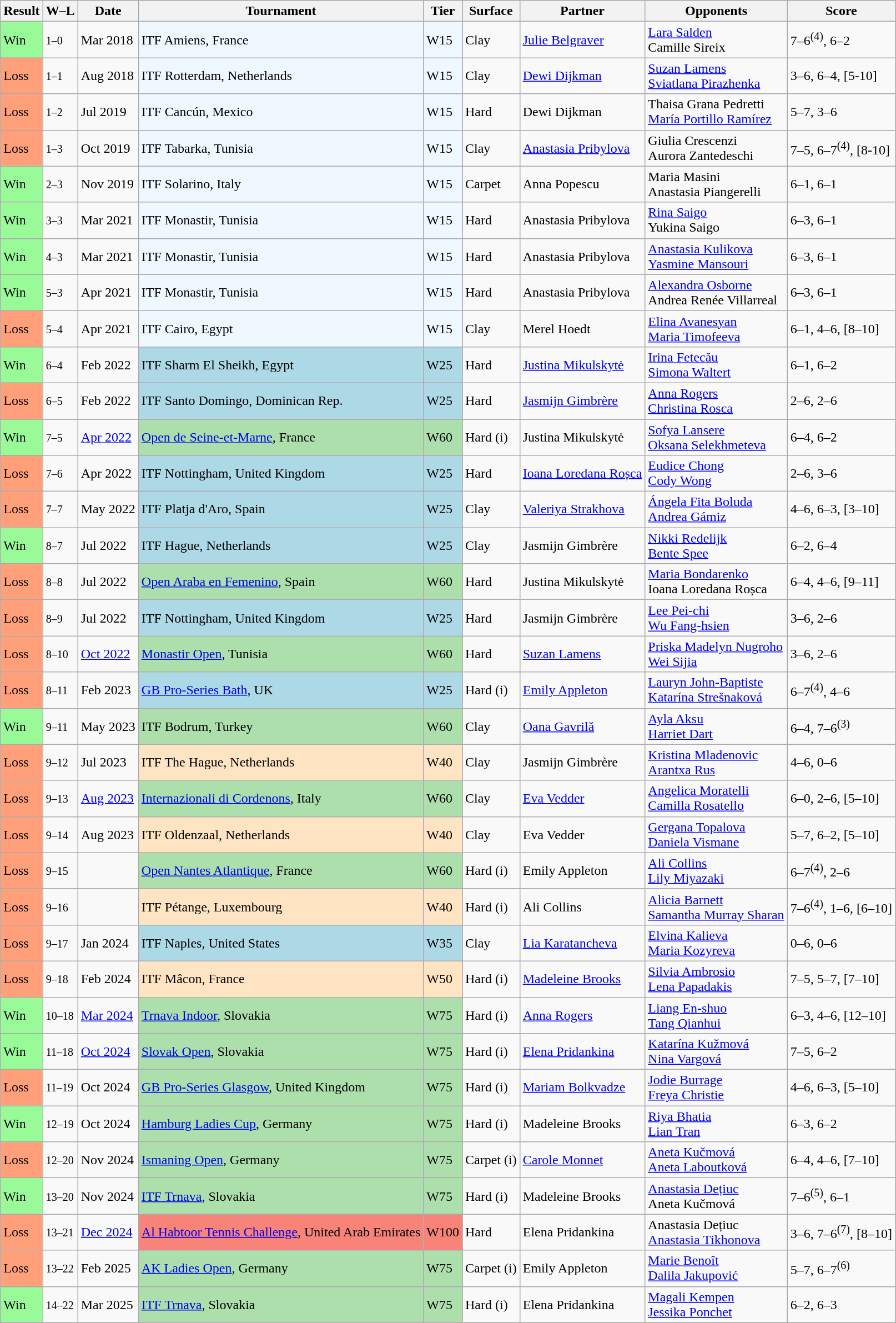<table class="wikitable sortable">
<tr>
<th>Result</th>
<th class=unsortable>W–L</th>
<th>Date</th>
<th>Tournament</th>
<th>Tier</th>
<th>Surface</th>
<th>Partner</th>
<th>Opponents</th>
<th class=unsortable>Score</th>
</tr>
<tr>
<td style="background:#98fb98;">Win</td>
<td><small>1–0</small></td>
<td>Mar 2018</td>
<td style="background:#f0f8ff;">ITF Amiens, France</td>
<td style="background:#f0f8ff;">W15</td>
<td>Clay</td>
<td> <a href='#'>Julie Belgraver</a></td>
<td> <a href='#'>Lara Salden</a> <br>  Camille Sireix</td>
<td>7–6<sup>(4)</sup>, 6–2</td>
</tr>
<tr>
<td style="background:#ffa07a;">Loss</td>
<td><small>1–1</small></td>
<td>Aug 2018</td>
<td style="background:#f0f8ff;">ITF Rotterdam, Netherlands</td>
<td style="background:#f0f8ff;">W15</td>
<td>Clay</td>
<td> <a href='#'>Dewi Dijkman</a></td>
<td> <a href='#'>Suzan Lamens</a> <br>  <a href='#'>Sviatlana Pirazhenka</a></td>
<td>3–6, 6–4, [5-10]</td>
</tr>
<tr>
<td style="background:#ffa07a;">Loss</td>
<td><small>1–2</small></td>
<td>Jul 2019</td>
<td style="background:#f0f8ff;">ITF Cancún, Mexico</td>
<td style="background:#f0f8ff;">W15</td>
<td>Hard</td>
<td> Dewi Dijkman</td>
<td> Thaisa Grana Pedretti <br>  <a href='#'>María Portillo Ramírez</a></td>
<td>5–7, 3–6</td>
</tr>
<tr>
<td style="background:#ffa07a;">Loss</td>
<td><small>1–3</small></td>
<td>Oct 2019</td>
<td style="background:#f0f8ff;">ITF Tabarka, Tunisia</td>
<td style="background:#f0f8ff;">W15</td>
<td>Clay</td>
<td> <a href='#'>Anastasia Pribylova</a></td>
<td> Giulia Crescenzi <br>  Aurora Zantedeschi</td>
<td>7–5, 6–7<sup>(4)</sup>, [8-10]</td>
</tr>
<tr>
<td style="background:#98fb98;">Win</td>
<td><small>2–3</small></td>
<td>Nov 2019</td>
<td style="background:#f0f8ff;">ITF Solarino, Italy</td>
<td style="background:#f0f8ff;">W15</td>
<td>Carpet</td>
<td> Anna Popescu</td>
<td> Maria Masini <br>  Anastasia Piangerelli</td>
<td>6–1, 6–1</td>
</tr>
<tr>
<td style="background:#98fb98;">Win</td>
<td><small>3–3</small></td>
<td>Mar 2021</td>
<td style="background:#f0f8ff;">ITF Monastir, Tunisia</td>
<td style="background:#f0f8ff;">W15</td>
<td>Hard</td>
<td> Anastasia Pribylova</td>
<td> <a href='#'>Rina Saigo</a> <br>  Yukina Saigo</td>
<td>6–3, 6–1</td>
</tr>
<tr>
<td style="background:#98fb98;">Win</td>
<td><small>4–3</small></td>
<td>Mar 2021</td>
<td style="background:#f0f8ff;">ITF Monastir, Tunisia</td>
<td style="background:#f0f8ff;">W15</td>
<td>Hard</td>
<td> Anastasia Pribylova</td>
<td> <a href='#'>Anastasia Kulikova</a> <br>  <a href='#'>Yasmine Mansouri</a></td>
<td>6–3, 6–1</td>
</tr>
<tr>
<td style="background:#98fb98;">Win</td>
<td><small>5–3</small></td>
<td>Apr 2021</td>
<td style="background:#f0f8ff;">ITF Monastir, Tunisia</td>
<td style="background:#f0f8ff;">W15</td>
<td>Hard</td>
<td> Anastasia Pribylova</td>
<td> <a href='#'>Alexandra Osborne</a> <br>  Andrea Renée Villarreal</td>
<td>6–3, 6–1</td>
</tr>
<tr>
<td style="background:#ffa07a;">Loss</td>
<td><small>5–4</small></td>
<td>Apr 2021</td>
<td style="background:#f0f8ff;">ITF Cairo, Egypt</td>
<td style="background:#f0f8ff;">W15</td>
<td>Clay</td>
<td> Merel Hoedt</td>
<td> <a href='#'>Elina Avanesyan</a> <br>  <a href='#'>Maria Timofeeva</a></td>
<td>6–1, 4–6, [8–10]</td>
</tr>
<tr>
<td style="background:#98fb98;">Win</td>
<td><small>6–4</small></td>
<td>Feb 2022</td>
<td style="background:lightblue;">ITF Sharm El Sheikh, Egypt</td>
<td style="background:lightblue;">W25</td>
<td>Hard</td>
<td> <a href='#'>Justina Mikulskytė</a></td>
<td> <a href='#'>Irina Fetecău</a> <br>  <a href='#'>Simona Waltert</a></td>
<td>6–1, 6–2</td>
</tr>
<tr>
<td style="background:#ffa07a;">Loss</td>
<td><small>6–5</small></td>
<td>Feb 2022</td>
<td style="background:lightblue;">ITF Santo Domingo, Dominican Rep.</td>
<td style="background:lightblue;">W25</td>
<td>Hard</td>
<td> <a href='#'>Jasmijn Gimbrère</a></td>
<td> <a href='#'>Anna Rogers</a> <br>  <a href='#'>Christina Rosca</a></td>
<td>2–6, 2–6</td>
</tr>
<tr>
<td style="background:#98fb98;">Win</td>
<td><small>7–5</small></td>
<td><a href='#'>Apr 2022</a></td>
<td style="background:#addfad;"><a href='#'>Open de Seine-et-Marne</a>, France</td>
<td style="background:#addfad;">W60</td>
<td>Hard (i)</td>
<td> Justina Mikulskytė</td>
<td> <a href='#'>Sofya Lansere</a> <br>  <a href='#'>Oksana Selekhmeteva</a></td>
<td>6–4, 6–2</td>
</tr>
<tr>
<td style="background:#ffa07a;">Loss</td>
<td><small>7–6</small></td>
<td>Apr 2022</td>
<td style="background:lightblue;">ITF Nottingham, United Kingdom</td>
<td style="background:lightblue;">W25</td>
<td>Hard</td>
<td> <a href='#'>Ioana Loredana Roșca</a></td>
<td> <a href='#'>Eudice Chong</a> <br>  <a href='#'>Cody Wong</a></td>
<td>2–6, 3–6</td>
</tr>
<tr>
<td style="background:#ffa07a;">Loss</td>
<td><small>7–7</small></td>
<td>May 2022</td>
<td style="background:lightblue;">ITF Platja d'Aro, Spain</td>
<td style="background:lightblue;">W25</td>
<td>Clay</td>
<td> <a href='#'>Valeriya Strakhova</a></td>
<td> <a href='#'>Ángela Fita Boluda</a> <br>  <a href='#'>Andrea Gámiz</a></td>
<td>4–6, 6–3, [3–10]</td>
</tr>
<tr>
<td style="background:#98fb98;">Win</td>
<td><small>8–7</small></td>
<td>Jul 2022</td>
<td style="background:lightblue;">ITF Hague, Netherlands</td>
<td style="background:lightblue;">W25</td>
<td>Clay</td>
<td> Jasmijn Gimbrère</td>
<td> <a href='#'>Nikki Redelijk</a> <br>  <a href='#'>Bente Spee</a></td>
<td>6–2, 6–4</td>
</tr>
<tr>
<td style="background:#ffa07a;">Loss</td>
<td><small>8–8</small></td>
<td>Jul 2022</td>
<td style="background:#addfad;"><a href='#'>Open Araba en Femenino</a>, Spain</td>
<td style="background:#addfad;">W60</td>
<td>Hard</td>
<td> Justina Mikulskytė</td>
<td> <a href='#'>Maria Bondarenko</a> <br>  Ioana Loredana Roșca</td>
<td>6–4, 4–6, [9–11]</td>
</tr>
<tr>
<td style="background:#ffa07a;">Loss</td>
<td><small>8–9</small></td>
<td>Jul 2022</td>
<td style="background:lightblue;">ITF Nottingham, United Kingdom</td>
<td style="background:lightblue;">W25</td>
<td>Hard</td>
<td> Jasmijn Gimbrère</td>
<td> <a href='#'>Lee Pei-chi</a> <br>  <a href='#'>Wu Fang-hsien</a></td>
<td>3–6, 2–6</td>
</tr>
<tr>
<td style="background:#ffa07a;">Loss</td>
<td><small>8–10</small></td>
<td><a href='#'>Oct 2022</a></td>
<td style="background:#addfad;"><a href='#'>Monastir Open</a>, Tunisia</td>
<td style="background:#addfad;">W60</td>
<td>Hard</td>
<td> <a href='#'>Suzan Lamens</a></td>
<td> <a href='#'>Priska Madelyn Nugroho</a> <br>  <a href='#'>Wei Sijia</a></td>
<td>3–6, 2–6</td>
</tr>
<tr>
<td style="background:#ffa07a;">Loss</td>
<td><small>8–11</small></td>
<td>Feb 2023</td>
<td style="background:lightblue;"><a href='#'>GB Pro-Series Bath</a>, UK</td>
<td style="background:lightblue;">W25</td>
<td>Hard (i)</td>
<td> <a href='#'>Emily Appleton</a></td>
<td> <a href='#'>Lauryn John-Baptiste</a> <br>  <a href='#'>Katarína Strešnaková</a></td>
<td>6–7<sup>(4)</sup>, 4–6</td>
</tr>
<tr>
<td style="background:#98fb98;">Win</td>
<td><small>9–11</small></td>
<td>May 2023</td>
<td style="background:#addfad;">ITF Bodrum, Turkey</td>
<td style="background:#addfad;">W60</td>
<td>Clay</td>
<td> <a href='#'>Oana Gavrilă</a></td>
<td> <a href='#'>Ayla Aksu</a> <br>  <a href='#'>Harriet Dart</a></td>
<td>6–4, 7–6<sup>(3)</sup></td>
</tr>
<tr>
<td style="background:#ffa07a;">Loss</td>
<td><small>9–12</small></td>
<td>Jul 2023</td>
<td style="background:#ffe4c4;">ITF The Hague, Netherlands</td>
<td style="background:#ffe4c4;">W40</td>
<td>Clay</td>
<td> Jasmijn Gimbrère</td>
<td> <a href='#'>Kristina Mladenovic</a> <br>  <a href='#'>Arantxa Rus</a></td>
<td>4–6, 0–6</td>
</tr>
<tr>
<td style="background:#ffa07a;">Loss</td>
<td><small>9–13</small></td>
<td><a href='#'>Aug 2023</a></td>
<td style="background:#addfad;"><a href='#'>Internazionali di Cordenons</a>, Italy</td>
<td style="background:#addfad;">W60</td>
<td>Clay</td>
<td> <a href='#'>Eva Vedder</a></td>
<td> <a href='#'>Angelica Moratelli</a> <br>  <a href='#'>Camilla Rosatello</a></td>
<td>6–0, 2–6, [5–10]</td>
</tr>
<tr>
<td style="background:#ffa07a;">Loss</td>
<td><small>9–14</small></td>
<td>Aug 2023</td>
<td style="background:#ffe4c4;">ITF Oldenzaal, Netherlands</td>
<td style="background:#ffe4c4;">W40</td>
<td>Clay</td>
<td> Eva Vedder</td>
<td> <a href='#'>Gergana Topalova </a> <br>  <a href='#'>Daniela Vismane</a></td>
<td>5–7, 6–2, [5–10]</td>
</tr>
<tr>
<td style="background:#ffa07a;">Loss</td>
<td><small>9–15</small></td>
<td></td>
<td style="background:#addfad;"><a href='#'>Open Nantes Atlantique</a>, France</td>
<td style="background:#addfad;">W60</td>
<td>Hard (i)</td>
<td> Emily Appleton</td>
<td> <a href='#'>Ali Collins</a> <br>  <a href='#'>Lily Miyazaki</a></td>
<td>6–7<sup>(4)</sup>, 2–6</td>
</tr>
<tr>
<td style="background:#ffa07a;">Loss</td>
<td><small>9–16</small></td>
<td></td>
<td style="background:#ffe4c4;">ITF Pétange, Luxembourg</td>
<td style="background:#ffe4c4;">W40</td>
<td>Hard (i)</td>
<td> Ali Collins</td>
<td> <a href='#'>Alicia Barnett</a> <br>  <a href='#'>Samantha Murray Sharan</a></td>
<td>7–6<sup>(4)</sup>, 1–6, [6–10]</td>
</tr>
<tr>
<td style="background:#ffa07a;">Loss</td>
<td><small>9–17</small></td>
<td>Jan 2024</td>
<td style="background:lightblue;">ITF Naples, United States</td>
<td style="background:lightblue;">W35</td>
<td>Clay</td>
<td> <a href='#'>Lia Karatancheva</a></td>
<td> <a href='#'>Elvina Kalieva</a> <br>  <a href='#'>Maria Kozyreva</a></td>
<td>0–6, 0–6</td>
</tr>
<tr>
<td style="background:#ffa07a;">Loss</td>
<td><small>9–18</small></td>
<td>Feb 2024</td>
<td style="background:#ffe4c4;">ITF Mâcon, France</td>
<td style="background:#ffe4c4;">W50</td>
<td>Hard (i)</td>
<td> <a href='#'>Madeleine Brooks</a></td>
<td> <a href='#'>Silvia Ambrosio</a> <br>  <a href='#'>Lena Papadakis</a></td>
<td>7–5, 5–7, [7–10]</td>
</tr>
<tr>
<td style="background:#98fb98;">Win</td>
<td><small>10–18</small></td>
<td><a href='#'>Mar 2024</a></td>
<td style="background:#addfad;"><a href='#'>Trnava Indoor</a>, Slovakia</td>
<td style="background:#addfad;">W75</td>
<td>Hard (i)</td>
<td> <a href='#'>Anna Rogers</a></td>
<td> <a href='#'>Liang En-shuo</a> <br>  <a href='#'>Tang Qianhui</a></td>
<td>6–3, 4–6, [12–10]</td>
</tr>
<tr>
<td style="background:#98fb98;">Win</td>
<td><small>11–18</small></td>
<td><a href='#'>Oct 2024</a></td>
<td style="background:#addfad;"><a href='#'>Slovak Open</a>, Slovakia</td>
<td style="background:#addfad;">W75</td>
<td>Hard (i)</td>
<td> <a href='#'>Elena Pridankina</a></td>
<td> <a href='#'>Katarína Kužmová</a> <br>  <a href='#'>Nina Vargová</a></td>
<td>7–5, 6–2</td>
</tr>
<tr>
<td style="background:#ffa07a;">Loss</td>
<td><small>11–19</small></td>
<td>Oct 2024</td>
<td style="background:#addfad;"><a href='#'>GB Pro-Series Glasgow</a>, United Kingdom</td>
<td style="background:#addfad;">W75</td>
<td>Hard (i)</td>
<td> <a href='#'>Mariam Bolkvadze</a></td>
<td> <a href='#'>Jodie Burrage</a> <br>  <a href='#'>Freya Christie</a></td>
<td>4–6, 6–3, [5–10]</td>
</tr>
<tr>
<td style="background:#98fb98;">Win</td>
<td><small>12–19</small></td>
<td>Oct 2024</td>
<td style="background:#addfad;"><a href='#'>Hamburg Ladies Cup</a>, Germany</td>
<td style="background:#addfad;">W75</td>
<td>Hard (i)</td>
<td> Madeleine Brooks</td>
<td> <a href='#'>Riya Bhatia</a> <br>  <a href='#'>Lian Tran</a></td>
<td>6–3, 6–2</td>
</tr>
<tr>
<td style="background:#ffa07a;">Loss</td>
<td><small>12–20</small></td>
<td>Nov 2024</td>
<td style="background:#addfad;"><a href='#'>Ismaning Open</a>, Germany</td>
<td style="background:#addfad;">W75</td>
<td>Carpet (i)</td>
<td> <a href='#'>Carole Monnet</a></td>
<td> <a href='#'>Aneta Kučmová</a> <br>  <a href='#'>Aneta Laboutková</a></td>
<td>6–4, 4–6, [7–10]</td>
</tr>
<tr>
<td style="background:#98fb98;">Win</td>
<td><small>13–20</small></td>
<td>Nov 2024</td>
<td style="background:#addfad;"><a href='#'>ITF Trnava</a>, Slovakia</td>
<td style="background:#addfad;">W75</td>
<td>Hard (i)</td>
<td> Madeleine Brooks</td>
<td> <a href='#'>Anastasia Dețiuc</a> <br>  Aneta Kučmová</td>
<td>7–6<sup>(5)</sup>, 6–1</td>
</tr>
<tr>
<td style="background:#ffa07a;">Loss</td>
<td><small>13–21</small></td>
<td><a href='#'>Dec 2024</a></td>
<td style="background:#f88379;"><a href='#'>Al Habtoor Tennis Challenge</a>, United Arab Emirates</td>
<td style="background:#f88379;">W100</td>
<td>Hard</td>
<td> Elena Pridankina</td>
<td> Anastasia Dețiuc <br>  <a href='#'>Anastasia Tikhonova</a></td>
<td>3–6, 7–6<sup>(7)</sup>, [8–10]</td>
</tr>
<tr>
<td style="background:#ffa07a;">Loss</td>
<td><small>13–22</small></td>
<td>Feb 2025</td>
<td style="background:#addfad;"><a href='#'>AK Ladies Open</a>, Germany</td>
<td style="background:#addfad;">W75</td>
<td>Carpet (i)</td>
<td> Emily Appleton</td>
<td> <a href='#'>Marie Benoît</a> <br>  <a href='#'>Dalila Jakupović</a></td>
<td>5–7, 6–7<sup>(6)</sup></td>
</tr>
<tr>
<td style="background:#98fb98;">Win</td>
<td><small>14–22</small></td>
<td>Mar 2025</td>
<td style="background:#addfad;"><a href='#'>ITF Trnava</a>, Slovakia</td>
<td style="background:#addfad;">W75</td>
<td>Hard (i)</td>
<td> Elena Pridankina</td>
<td> <a href='#'>Magali Kempen</a> <br>  <a href='#'>Jessika Ponchet</a></td>
<td>6–2, 6–3</td>
</tr>
</table>
